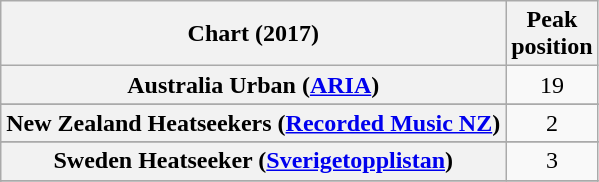<table class="wikitable sortable plainrowheaders" style="text-align:center">
<tr>
<th scope="col">Chart (2017)</th>
<th scope="col">Peak<br>position</th>
</tr>
<tr>
<th scope="row">Australia Urban (<a href='#'>ARIA</a>)</th>
<td>19</td>
</tr>
<tr>
</tr>
<tr>
</tr>
<tr>
<th scope="row">New Zealand Heatseekers (<a href='#'>Recorded Music NZ</a>)</th>
<td>2</td>
</tr>
<tr>
</tr>
<tr>
<th scope="row">Sweden Heatseeker (<a href='#'>Sverigetopplistan</a>)</th>
<td>3</td>
</tr>
<tr>
</tr>
<tr>
</tr>
</table>
